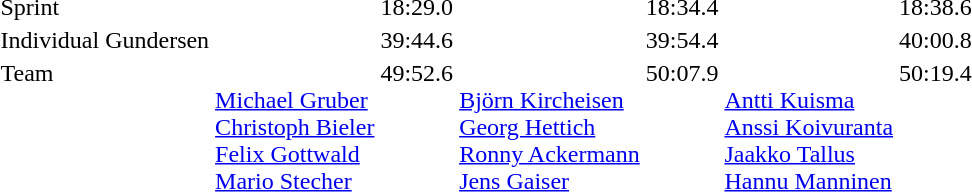<table>
<tr valign="top">
<td>Sprint <br></td>
<td></td>
<td>18:29.0</td>
<td></td>
<td>18:34.4</td>
<td></td>
<td>18:38.6</td>
</tr>
<tr valign="top">
<td>Individual Gundersen <br></td>
<td></td>
<td>39:44.6</td>
<td></td>
<td>39:54.4</td>
<td></td>
<td>40:00.8</td>
</tr>
<tr valign="top">
<td>Team <br></td>
<td> <br><a href='#'>Michael Gruber</a><br><a href='#'>Christoph Bieler</a><br><a href='#'>Felix Gottwald</a><br><a href='#'>Mario Stecher</a></td>
<td>49:52.6</td>
<td> <br><a href='#'>Björn Kircheisen</a><br><a href='#'>Georg Hettich</a><br><a href='#'>Ronny Ackermann</a><br><a href='#'>Jens Gaiser</a></td>
<td>50:07.9</td>
<td> <br><a href='#'>Antti Kuisma</a><br><a href='#'>Anssi Koivuranta</a><br><a href='#'>Jaakko Tallus</a><br><a href='#'>Hannu Manninen</a></td>
<td>50:19.4</td>
</tr>
</table>
